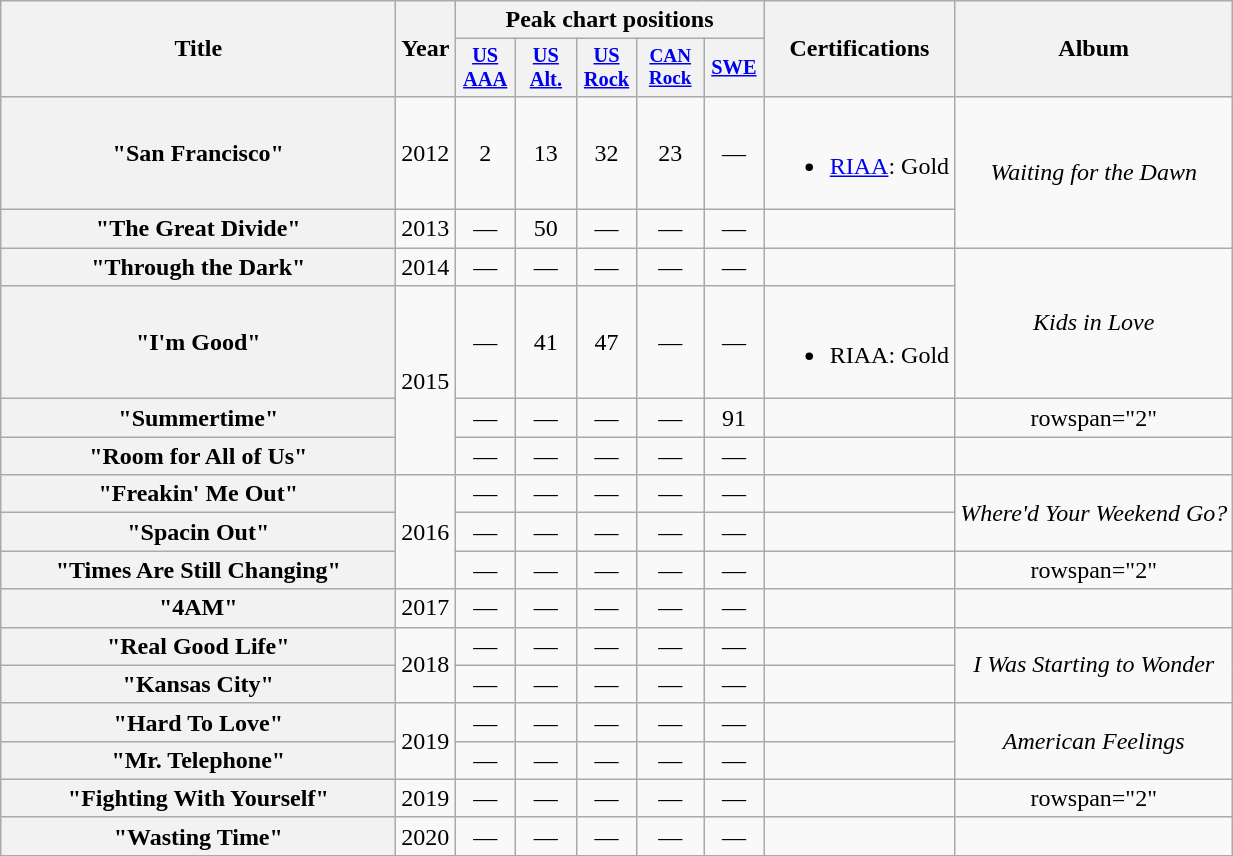<table class="wikitable plainrowheaders" style="text-align:center;" border="1">
<tr>
<th scope="col" rowspan="2" style="width:16em;">Title</th>
<th scope="col" rowspan="2">Year</th>
<th scope="col" colspan="5">Peak chart positions</th>
<th scope="col" rowspan="2">Certifications</th>
<th scope="col" rowspan="2">Album</th>
</tr>
<tr>
<th scope="col" style="width:2.5em;font-size:85%;"><a href='#'>US<br>AAA</a><br></th>
<th scope="col" style="width:2.5em;font-size:85%;"><a href='#'>US<br>Alt.</a><br></th>
<th scope="col" style="width:2.5em;font-size:85%;"><a href='#'>US<br>Rock</a><br></th>
<th style="width:3em;font-size:80%;"><a href='#'>CAN<br>Rock</a><br></th>
<th scope="col" style="width:2.5em;font-size:85%;"><a href='#'>SWE</a><br></th>
</tr>
<tr>
<th scope="row">"San Francisco"</th>
<td>2012</td>
<td>2</td>
<td>13</td>
<td>32</td>
<td>23</td>
<td>—</td>
<td><br><ul><li><a href='#'>RIAA</a>: Gold</li></ul></td>
<td rowspan="2"><em>Waiting for the Dawn</em></td>
</tr>
<tr>
<th scope="row">"The Great Divide"</th>
<td>2013</td>
<td>—</td>
<td>50</td>
<td>—</td>
<td>—</td>
<td>—</td>
<td></td>
</tr>
<tr>
<th scope="row">"Through the Dark"</th>
<td>2014</td>
<td>—</td>
<td>—</td>
<td>—</td>
<td>—</td>
<td>—</td>
<td></td>
<td rowspan="2"><em>Kids in Love</em></td>
</tr>
<tr>
<th scope="row">"I'm Good"</th>
<td rowspan="3">2015</td>
<td>—</td>
<td>41</td>
<td>47</td>
<td>—</td>
<td>—</td>
<td><br><ul><li>RIAA: Gold</li></ul></td>
</tr>
<tr>
<th scope="row">"Summertime"</th>
<td>—</td>
<td>—</td>
<td>—</td>
<td>—</td>
<td>91</td>
<td></td>
<td>rowspan="2" </td>
</tr>
<tr>
<th scope="row">"Room for All of Us"</th>
<td>—</td>
<td>—</td>
<td>—</td>
<td>—</td>
<td>—</td>
<td></td>
</tr>
<tr>
<th scope="row">"Freakin' Me Out"</th>
<td rowspan="3">2016</td>
<td>—</td>
<td>—</td>
<td>—</td>
<td>—</td>
<td>—</td>
<td></td>
<td rowspan="2"><em>Where'd Your Weekend Go?</em></td>
</tr>
<tr>
<th scope="row">"Spacin Out"</th>
<td>—</td>
<td>—</td>
<td>—</td>
<td>—</td>
<td>—</td>
<td></td>
</tr>
<tr>
<th scope="row">"Times Are Still Changing"</th>
<td>—</td>
<td>—</td>
<td>—</td>
<td>—</td>
<td>—</td>
<td></td>
<td>rowspan="2" </td>
</tr>
<tr>
<th scope="row">"4AM"</th>
<td>2017</td>
<td>—</td>
<td>—</td>
<td>—</td>
<td>—</td>
<td>—</td>
<td></td>
</tr>
<tr>
<th scope="row">"Real Good Life"</th>
<td rowspan="2">2018</td>
<td>—</td>
<td>—</td>
<td>—</td>
<td>—</td>
<td>—</td>
<td></td>
<td rowspan="2"><em>I Was Starting to Wonder</em></td>
</tr>
<tr>
<th scope="row">"Kansas City"</th>
<td>—</td>
<td>—</td>
<td>—</td>
<td>—</td>
<td>—</td>
<td></td>
</tr>
<tr>
<th scope="row">"Hard To Love"</th>
<td rowspan="2">2019</td>
<td>—</td>
<td>—</td>
<td>—</td>
<td>—</td>
<td>—</td>
<td></td>
<td rowspan="2"><em>American Feelings</em></td>
</tr>
<tr>
<th scope="row">"Mr. Telephone"</th>
<td>—</td>
<td>—</td>
<td>—</td>
<td>—</td>
<td>—</td>
<td></td>
</tr>
<tr>
<th scope="row">"Fighting With Yourself"</th>
<td>2019</td>
<td>—</td>
<td>—</td>
<td>—</td>
<td>—</td>
<td>—</td>
<td></td>
<td>rowspan="2" </td>
</tr>
<tr>
<th scope="row">"Wasting Time"</th>
<td>2020</td>
<td>—</td>
<td>—</td>
<td>—</td>
<td>—</td>
<td>—</td>
<td></td>
</tr>
<tr>
</tr>
</table>
